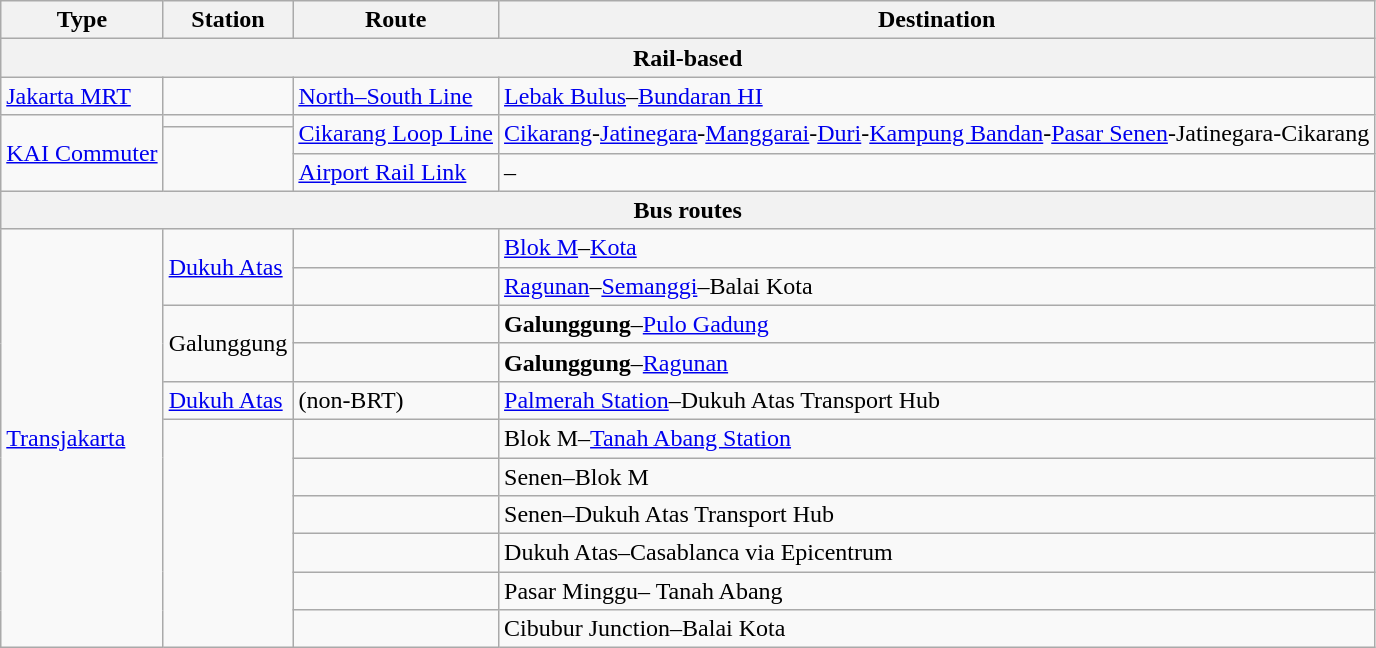<table class="wikitable">
<tr>
<th>Type</th>
<th>Station</th>
<th>Route</th>
<th>Destination</th>
</tr>
<tr>
<th colspan="4">Rail-based</th>
</tr>
<tr>
<td><a href='#'>Jakarta MRT</a></td>
<td></td>
<td> <a href='#'>North–South Line</a></td>
<td><a href='#'>Lebak Bulus</a>–<a href='#'>Bundaran HI</a></td>
</tr>
<tr>
<td rowspan="3"><a href='#'>KAI Commuter</a></td>
<td></td>
<td rowspan="2"> <a href='#'>Cikarang Loop Line</a></td>
<td rowspan="2"><a href='#'>Cikarang</a>-<a href='#'>Jatinegara</a>-<a href='#'>Manggarai</a>-<a href='#'>Duri</a>-<a href='#'>Kampung Bandan</a>-<a href='#'>Pasar Senen</a>-Jatinegara-Cikarang</td>
</tr>
<tr>
<td rowspan="2"></td>
</tr>
<tr>
<td> <a href='#'>Airport Rail Link</a></td>
<td>–</td>
</tr>
<tr>
<th colspan="4"><strong>Bus routes</strong></th>
</tr>
<tr>
<td rowspan="11"><a href='#'>Transjakarta</a></td>
<td rowspan="2"><a href='#'>Dukuh Atas</a></td>
<td></td>
<td><a href='#'>Blok M</a>–<a href='#'>Kota</a></td>
</tr>
<tr>
<td></td>
<td><a href='#'>Ragunan</a>–<a href='#'>Semanggi</a>–Balai Kota</td>
</tr>
<tr>
<td rowspan="2">Galunggung</td>
<td></td>
<td><strong>Galunggung</strong>–<a href='#'>Pulo Gadung</a></td>
</tr>
<tr>
<td></td>
<td><strong>Galunggung</strong>–<a href='#'>Ragunan</a></td>
</tr>
<tr>
<td><a href='#'>Dukuh Atas</a></td>
<td> (non-BRT)</td>
<td><a href='#'>Palmerah Station</a>–Dukuh Atas Transport Hub</td>
</tr>
<tr>
<td rowspan="6"></td>
<td></td>
<td>Blok M–<a href='#'>Tanah Abang Station</a></td>
</tr>
<tr>
<td></td>
<td>Senen–Blok M</td>
</tr>
<tr>
<td></td>
<td>Senen–Dukuh Atas Transport Hub</td>
</tr>
<tr>
<td></td>
<td>Dukuh Atas–Casablanca via Epicentrum</td>
</tr>
<tr>
<td></td>
<td>Pasar Minggu– Tanah Abang</td>
</tr>
<tr>
<td></td>
<td>Cibubur Junction–Balai Kota</td>
</tr>
</table>
